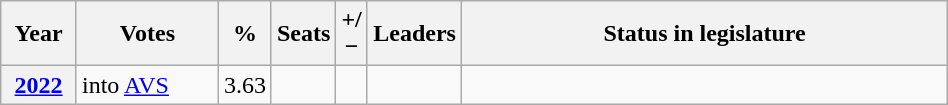<table class=wikitable style="width:50%; border:1px #AAAAFF solid">
<tr>
<th width=8%>Year</th>
<th width=15%>Votes</th>
<th width=1%>%</th>
<th width=1%>Seats</th>
<th width=1%>+/−</th>
<th width=10%>Leaders</th>
<th>Status in legislature</th>
</tr>
<tr>
<th><a href='#'>2022</a></th>
<td>into <a href='#'>AVS</a></td>
<td>3.63</td>
<td></td>
<td></td>
<td></td>
<td></td>
</tr>
</table>
